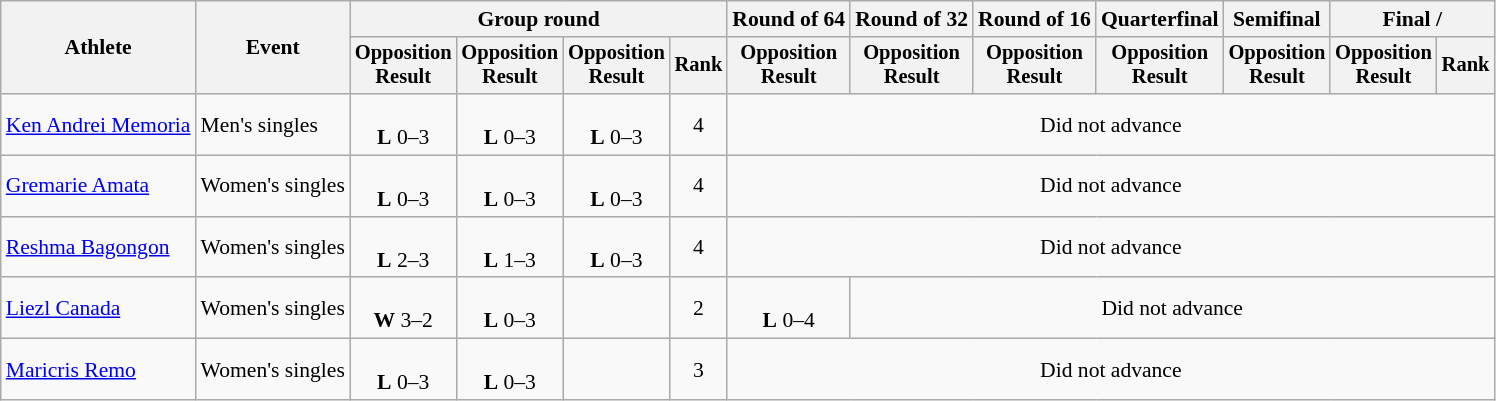<table class="wikitable" style="font-size:90%;">
<tr>
<th rowspan=2>Athlete</th>
<th rowspan=2>Event</th>
<th colspan=4>Group round</th>
<th>Round of 64</th>
<th>Round of 32</th>
<th>Round of 16</th>
<th>Quarterfinal</th>
<th>Semifinal</th>
<th colspan=2>Final / </th>
</tr>
<tr style="font-size:95%">
<th>Opposition<br>Result</th>
<th>Opposition<br>Result</th>
<th>Opposition<br>Result</th>
<th>Rank</th>
<th>Opposition<br>Result</th>
<th>Opposition<br>Result</th>
<th>Opposition<br>Result</th>
<th>Opposition<br>Result</th>
<th>Opposition<br>Result</th>
<th>Opposition<br>Result</th>
<th>Rank</th>
</tr>
<tr align=center>
<td align=left><a href='#'>Ken Andrei Memoria</a></td>
<td align=left>Men's singles</td>
<td><br> <strong>L</strong>  0–3</td>
<td><br> <strong>L</strong>  0–3</td>
<td><br> <strong>L</strong> 0–3</td>
<td>4</td>
<td colspan=7>Did not advance</td>
</tr>
<tr align=center>
<td align=left><a href='#'>Gremarie Amata</a></td>
<td align=left>Women's singles</td>
<td><br> <strong>L</strong> 0–3</td>
<td><br> <strong>L</strong> 0–3</td>
<td><br> <strong>L</strong> 0–3</td>
<td>4</td>
<td colspan=7>Did not advance</td>
</tr>
<tr align=center>
<td align=left><a href='#'>Reshma Bagongon</a></td>
<td align=left>Women's singles</td>
<td><br> <strong>L</strong> 2–3</td>
<td><br> <strong>L</strong> 1–3</td>
<td><br>  <strong>L</strong> 0–3</td>
<td>4</td>
<td colspan=7>Did not advance</td>
</tr>
<tr align=center>
<td align=left><a href='#'>Liezl Canada</a></td>
<td align=left>Women's singles</td>
<td><br> <strong>W</strong> 3–2</td>
<td><br> <strong>L</strong> 0–3</td>
<td></td>
<td>2</td>
<td><br> <strong>L</strong> 0–4</td>
<td colspan=6>Did not advance</td>
</tr>
<tr align=center>
<td align=left><a href='#'>Maricris Remo</a></td>
<td align=left>Women's singles</td>
<td><br> <strong>L</strong> 0–3</td>
<td><br> <strong>L</strong> 0–3</td>
<td></td>
<td>3</td>
<td colspan=7>Did not advance</td>
</tr>
</table>
